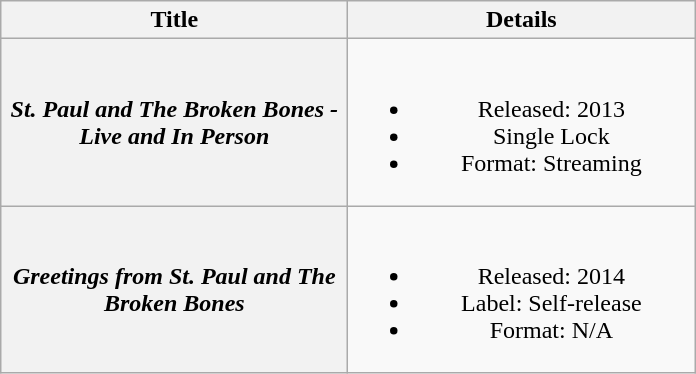<table class="wikitable plainrowheaders" style="text-align:center;">
<tr>
<th scope="col" rowspan="1" style="width:14em;">Title</th>
<th scope="col" rowspan="1" style="width:14em;">Details</th>
</tr>
<tr>
<th scope="row"><em>St. Paul and The Broken Bones - Live and In Person</em></th>
<td><br><ul><li>Released: 2013</li><li>Single Lock</li><li>Format: Streaming</li></ul></td>
</tr>
<tr>
<th scope="row"><em>Greetings from St. Paul and The Broken Bones</em></th>
<td><br><ul><li>Released: 2014</li><li>Label: Self-release</li><li>Format: N/A</li></ul></td>
</tr>
</table>
